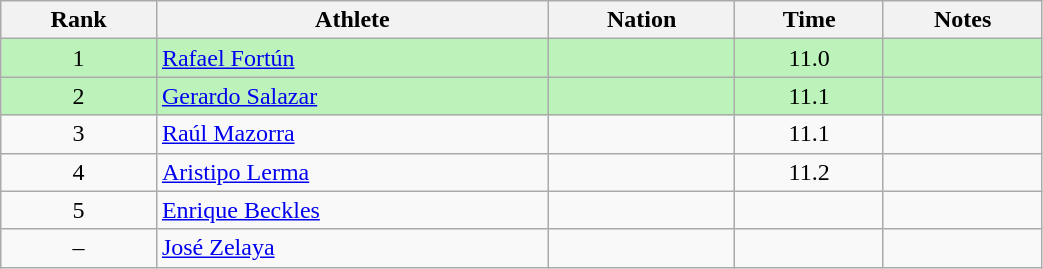<table class="wikitable sortable" style="text-align:center;width: 55%;">
<tr>
<th scope="col">Rank</th>
<th scope="col">Athlete</th>
<th scope="col">Nation</th>
<th scope="col">Time</th>
<th scope="col">Notes</th>
</tr>
<tr bgcolor="#bbf3bb">
<td>1</td>
<td align=left><a href='#'>Rafael Fortún</a></td>
<td align=left></td>
<td>11.0</td>
<td></td>
</tr>
<tr bgcolor="#bbf3bb">
<td>2</td>
<td align=left><a href='#'>Gerardo Salazar</a></td>
<td align=left></td>
<td>11.1</td>
<td></td>
</tr>
<tr>
<td>3</td>
<td align=left><a href='#'>Raúl Mazorra</a></td>
<td align=left></td>
<td>11.1</td>
<td></td>
</tr>
<tr>
<td>4</td>
<td align=left><a href='#'>Aristipo Lerma</a></td>
<td align=left></td>
<td>11.2</td>
<td></td>
</tr>
<tr>
<td>5</td>
<td align=left><a href='#'>Enrique Beckles</a></td>
<td align=left></td>
<td></td>
<td></td>
</tr>
<tr>
<td>–</td>
<td align=left><a href='#'>José Zelaya</a></td>
<td align=left></td>
<td></td>
<td></td>
</tr>
</table>
